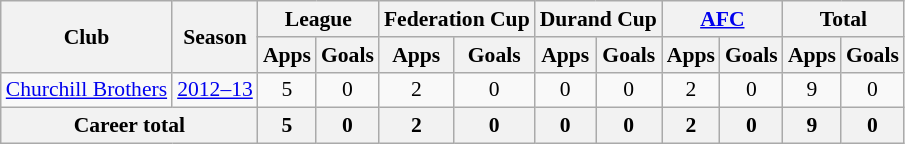<table class="wikitable" style="font-size:90%; text-align:center;">
<tr>
<th rowspan="2">Club</th>
<th rowspan="2">Season</th>
<th colspan="2">League</th>
<th colspan="2">Federation Cup</th>
<th colspan="2">Durand Cup</th>
<th colspan="2"><a href='#'>AFC</a></th>
<th colspan="2">Total</th>
</tr>
<tr>
<th>Apps</th>
<th>Goals</th>
<th>Apps</th>
<th>Goals</th>
<th>Apps</th>
<th>Goals</th>
<th>Apps</th>
<th>Goals</th>
<th>Apps</th>
<th>Goals</th>
</tr>
<tr>
<td rowspan="1"><a href='#'>Churchill Brothers</a></td>
<td><a href='#'>2012–13</a></td>
<td>5</td>
<td>0</td>
<td>2</td>
<td>0</td>
<td>0</td>
<td>0</td>
<td>2</td>
<td>0</td>
<td>9</td>
<td>0</td>
</tr>
<tr>
<th colspan="2">Career total</th>
<th>5</th>
<th>0</th>
<th>2</th>
<th>0</th>
<th>0</th>
<th>0</th>
<th>2</th>
<th>0</th>
<th>9</th>
<th>0</th>
</tr>
</table>
